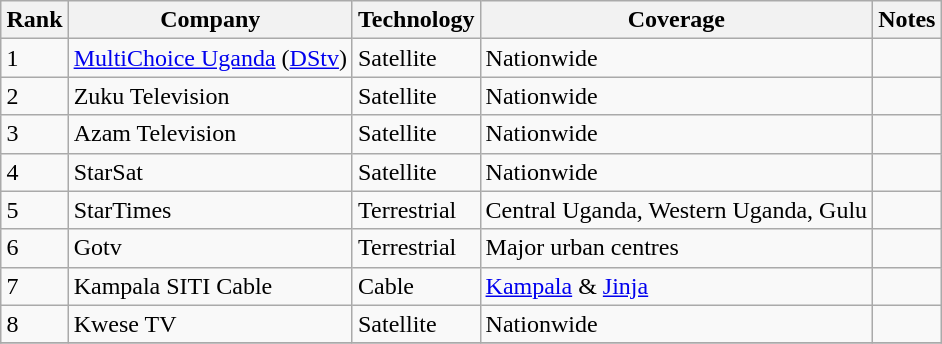<table class="wikitable sortable" style="margin: 0.5em auto">
<tr>
<th>Rank</th>
<th>Company</th>
<th>Technology</th>
<th>Coverage</th>
<th>Notes</th>
</tr>
<tr>
<td>1</td>
<td><a href='#'>MultiChoice Uganda</a> (<a href='#'>DStv</a>)</td>
<td>Satellite</td>
<td>Nationwide</td>
<td></td>
</tr>
<tr>
<td>2</td>
<td>Zuku Television</td>
<td>Satellite</td>
<td>Nationwide</td>
<td></td>
</tr>
<tr>
<td>3</td>
<td>Azam Television</td>
<td>Satellite</td>
<td>Nationwide</td>
<td></td>
</tr>
<tr>
<td>4</td>
<td>StarSat</td>
<td>Satellite</td>
<td>Nationwide</td>
<td></td>
</tr>
<tr>
<td>5</td>
<td>StarTimes</td>
<td>Terrestrial</td>
<td>Central Uganda, Western Uganda, Gulu</td>
<td></td>
</tr>
<tr>
<td>6</td>
<td>Gotv</td>
<td>Terrestrial</td>
<td>Major urban centres</td>
<td></td>
</tr>
<tr>
<td>7</td>
<td>Kampala SITI Cable</td>
<td>Cable</td>
<td><a href='#'>Kampala</a> & <a href='#'>Jinja</a></td>
<td></td>
</tr>
<tr>
<td>8</td>
<td>Kwese TV</td>
<td>Satellite</td>
<td>Nationwide</td>
<td></td>
</tr>
<tr>
</tr>
</table>
